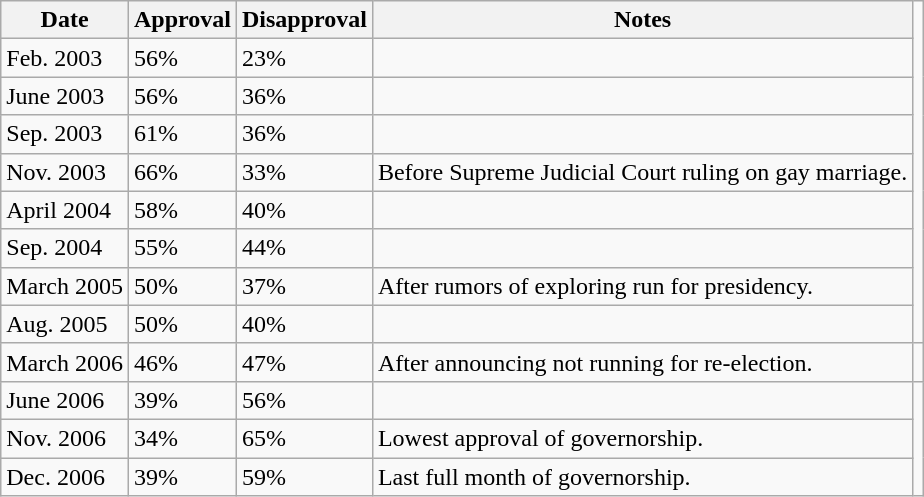<table class="wikitable floatleft">
<tr>
<th>Date</th>
<th>Approval</th>
<th>Disapproval</th>
<th>Notes</th>
</tr>
<tr>
<td>Feb. 2003</td>
<td>56%</td>
<td>23%</td>
<td></td>
</tr>
<tr>
<td>June 2003</td>
<td>56%</td>
<td>36%</td>
<td></td>
</tr>
<tr>
<td>Sep. 2003</td>
<td>61%</td>
<td>36%</td>
<td></td>
</tr>
<tr>
<td>Nov. 2003</td>
<td>66%</td>
<td>33%</td>
<td>Before Supreme Judicial Court ruling on gay marriage.</td>
</tr>
<tr>
<td>April 2004</td>
<td>58%</td>
<td>40%</td>
<td></td>
</tr>
<tr>
<td>Sep. 2004</td>
<td>55%</td>
<td>44%</td>
<td></td>
</tr>
<tr>
<td>March 2005</td>
<td>50%</td>
<td>37%</td>
<td>After rumors of exploring run for presidency.</td>
</tr>
<tr>
<td>Aug. 2005</td>
<td>50%</td>
<td>40%</td>
<td></td>
</tr>
<tr>
<td>March 2006</td>
<td>46%</td>
<td>47%</td>
<td>After announcing not running for re-election.</td>
<td></td>
</tr>
<tr>
<td>June 2006</td>
<td>39%</td>
<td>56%</td>
<td></td>
</tr>
<tr>
<td>Nov. 2006</td>
<td>34%</td>
<td>65%</td>
<td>Lowest approval of governorship.</td>
</tr>
<tr>
<td>Dec. 2006</td>
<td>39%</td>
<td>59%</td>
<td>Last full month of governorship.</td>
</tr>
</table>
